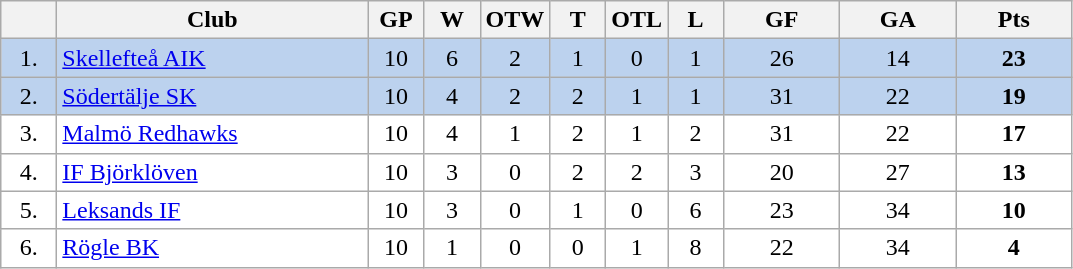<table class="wikitable">
<tr>
<th width="30"></th>
<th width="200">Club</th>
<th width="30">GP</th>
<th width="30">W</th>
<th width="30">OTW</th>
<th width="30">T</th>
<th width="30">OTL</th>
<th width="30">L</th>
<th width="70">GF</th>
<th width="70">GA</th>
<th width="70">Pts</th>
</tr>
<tr bgcolor="#BCD2EE" align="center">
<td>1.</td>
<td align="left"><a href='#'>Skellefteå AIK</a></td>
<td>10</td>
<td>6</td>
<td>2</td>
<td>1</td>
<td>0</td>
<td>1</td>
<td>26</td>
<td>14</td>
<td><strong>23</strong></td>
</tr>
<tr bgcolor="#BCD2EE" align="center">
<td>2.</td>
<td align="left"><a href='#'>Södertälje SK</a></td>
<td>10</td>
<td>4</td>
<td>2</td>
<td>2</td>
<td>1</td>
<td>1</td>
<td>31</td>
<td>22</td>
<td><strong>19</strong></td>
</tr>
<tr bgcolor="#FFFFFF" align="center">
<td>3.</td>
<td align="left"><a href='#'>Malmö Redhawks</a></td>
<td>10</td>
<td>4</td>
<td>1</td>
<td>2</td>
<td>1</td>
<td>2</td>
<td>31</td>
<td>22</td>
<td><strong>17</strong></td>
</tr>
<tr bgcolor="#FFFFFF" align="center">
<td>4.</td>
<td align="left"><a href='#'>IF Björklöven</a></td>
<td>10</td>
<td>3</td>
<td>0</td>
<td>2</td>
<td>2</td>
<td>3</td>
<td>20</td>
<td>27</td>
<td><strong>13</strong></td>
</tr>
<tr bgcolor="#FFFFFF" align="center">
<td>5.</td>
<td align="left"><a href='#'>Leksands IF</a></td>
<td>10</td>
<td>3</td>
<td>0</td>
<td>1</td>
<td>0</td>
<td>6</td>
<td>23</td>
<td>34</td>
<td><strong>10</strong></td>
</tr>
<tr bgcolor="#FFFFFF" align="center">
<td>6.</td>
<td align="left"><a href='#'>Rögle BK</a></td>
<td>10</td>
<td>1</td>
<td>0</td>
<td>0</td>
<td>1</td>
<td>8</td>
<td>22</td>
<td>34</td>
<td><strong>4</strong></td>
</tr>
</table>
